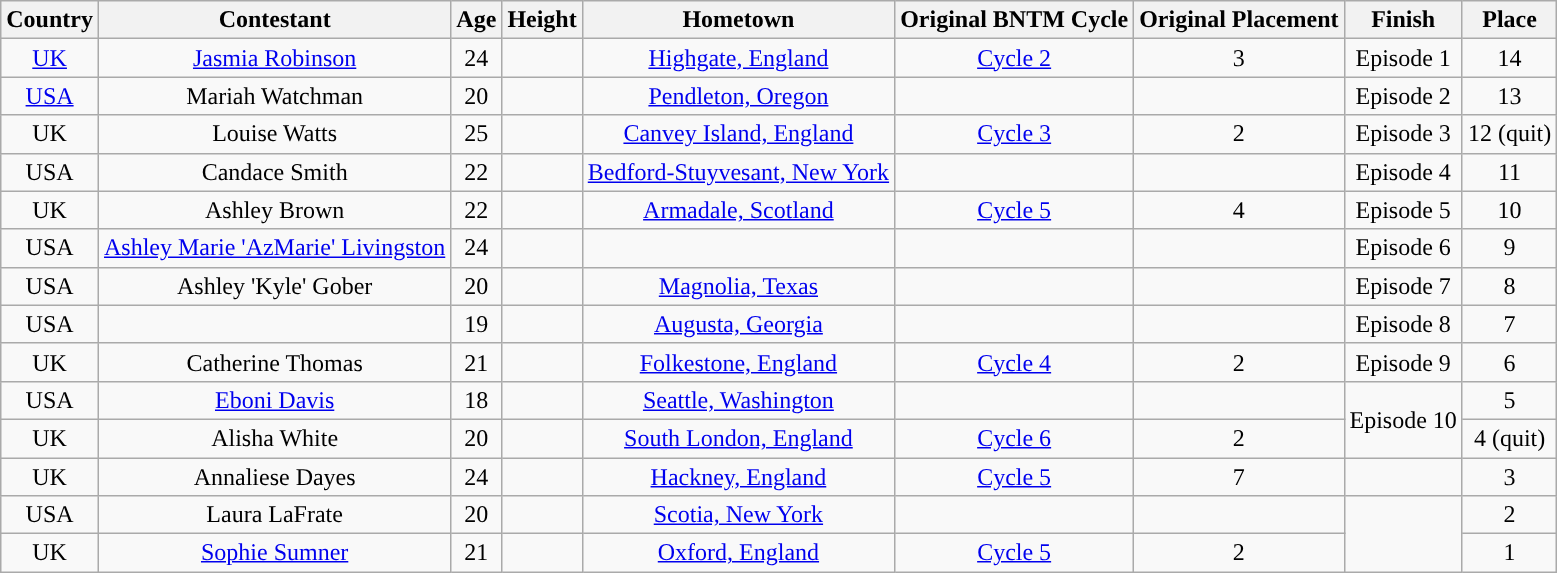<table class="wikitable sortable" style="text-align:center;">
<tr>
<th>Country</th>
<th>Contestant</th>
<th>Age</th>
<th>Height</th>
<th>Hometown</th>
<th>Original BNTM Cycle</th>
<th>Original Placement</th>
<th>Finish</th>
<th>Place</th>
</tr>
<tr>
<td><a href='#'>UK</a></td>
<td><a href='#'>Jasmia Robinson</a></td>
<td>24</td>
<td></td>
<td><a href='#'>Highgate, England</a></td>
<td><a href='#'>Cycle 2</a></td>
<td>3</td>
<td>Episode 1</td>
<td>14</td>
</tr>
<tr>
<td><a href='#'>USA</a></td>
<td>Mariah Watchman</td>
<td>20</td>
<td></td>
<td><a href='#'>Pendleton, Oregon</a></td>
<td></td>
<td></td>
<td>Episode 2</td>
<td>13</td>
</tr>
<tr>
<td>UK</td>
<td>Louise Watts</td>
<td>25</td>
<td></td>
<td><a href='#'>Canvey Island, England</a></td>
<td><a href='#'>Cycle 3</a></td>
<td>2</td>
<td>Episode 3</td>
<td>12 (quit)</td>
</tr>
<tr>
<td>USA</td>
<td>Candace Smith</td>
<td>22</td>
<td></td>
<td nowrap><a href='#'>Bedford-Stuyvesant, New York</a></td>
<td></td>
<td></td>
<td>Episode 4</td>
<td>11</td>
</tr>
<tr>
<td>UK</td>
<td>Ashley Brown</td>
<td>22</td>
<td></td>
<td><a href='#'>Armadale, Scotland</a></td>
<td><a href='#'>Cycle 5</a></td>
<td>4</td>
<td>Episode 5</td>
<td>10</td>
</tr>
<tr>
<td>USA</td>
<td><a href='#'>Ashley Marie 'AzMarie' Livingston</a></td>
<td>24</td>
<td></td>
<td></td>
<td></td>
<td></td>
<td>Episode 6</td>
<td>9</td>
</tr>
<tr>
<td>USA</td>
<td>Ashley 'Kyle' Gober</td>
<td>20</td>
<td></td>
<td><a href='#'>Magnolia, Texas</a></td>
<td></td>
<td></td>
<td>Episode 7</td>
<td>8</td>
</tr>
<tr>
<td>USA</td>
<td></td>
<td>19</td>
<td></td>
<td><a href='#'>Augusta, Georgia</a></td>
<td></td>
<td></td>
<td>Episode 8</td>
<td>7</td>
</tr>
<tr>
<td>UK</td>
<td>Catherine Thomas</td>
<td>21</td>
<td></td>
<td><a href='#'>Folkestone, England</a></td>
<td><a href='#'>Cycle 4</a></td>
<td>2</td>
<td>Episode 9</td>
<td>6</td>
</tr>
<tr>
<td>USA</td>
<td><a href='#'>Eboni Davis</a></td>
<td>18</td>
<td></td>
<td><a href='#'>Seattle, Washington</a></td>
<td></td>
<td></td>
<td rowspan="2">Episode 10</td>
<td>5</td>
</tr>
<tr>
<td>UK</td>
<td>Alisha White</td>
<td>20</td>
<td></td>
<td><a href='#'>South London, England</a></td>
<td><a href='#'>Cycle 6</a></td>
<td>2</td>
<td>4 (quit)</td>
</tr>
<tr>
<td>UK</td>
<td>Annaliese Dayes</td>
<td>24</td>
<td></td>
<td><a href='#'>Hackney, England</a></td>
<td><a href='#'>Cycle 5</a></td>
<td>7</td>
<td></td>
<td>3</td>
</tr>
<tr>
<td>USA</td>
<td>Laura LaFrate</td>
<td>20</td>
<td></td>
<td><a href='#'>Scotia, New York</a></td>
<td></td>
<td></td>
<td rowspan="2"></td>
<td>2</td>
</tr>
<tr>
<td>UK</td>
<td><a href='#'>Sophie Sumner</a></td>
<td>21</td>
<td></td>
<td><a href='#'>Oxford, England</a></td>
<td><a href='#'>Cycle 5</a></td>
<td>2</td>
<td>1</td>
</tr>
</table>
